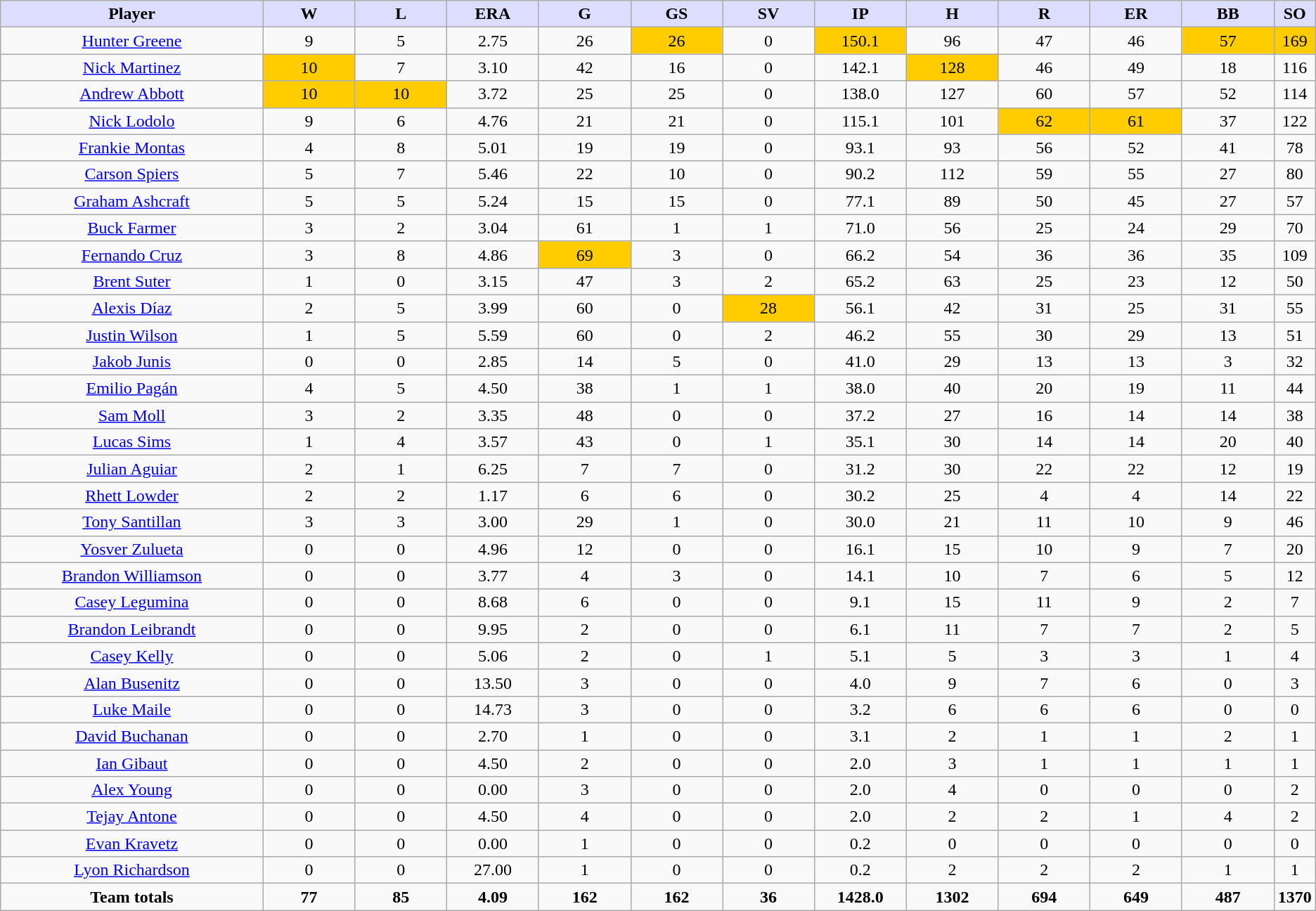<table class="wikitable" style="text-align:center;">
<tr>
<th style="background:#ddf;width:20%;"><strong>Player</strong></th>
<th style="background:#ddf;width:7%;"><strong>W</strong></th>
<th style="background:#ddf;width:7%;"><strong>L</strong></th>
<th style="background:#ddf;width:7%;"><strong>ERA</strong></th>
<th style="background:#ddf;width:7%;"><strong>G</strong></th>
<th style="background:#ddf;width:7%;"><strong>GS</strong></th>
<th style="background:#ddf;width:7%;"><strong>SV</strong></th>
<th style="background:#ddf;width:7%;"><strong>IP</strong></th>
<th style="background:#ddf;width:7%;"><strong>H</strong></th>
<th style="background:#ddf;width:7%;"><strong>R</strong></th>
<th style="background:#ddf;width:7%;"><strong>ER</strong></th>
<th style="background:#ddf;width:7%;"><strong>BB</strong></th>
<th style="background:#ddf;width:7%;"><strong>SO</strong></th>
</tr>
<tr>
<td><a href='#'>Hunter Greene</a></td>
<td>9</td>
<td>5</td>
<td>2.75</td>
<td>26</td>
<td bgcolor=#ffcc00>26</td>
<td>0</td>
<td bgcolor=#ffcc00>150.1</td>
<td>96</td>
<td>47</td>
<td>46</td>
<td bgcolor=#ffcc00>57</td>
<td bgcolor=#ffcc00>169</td>
</tr>
<tr>
<td><a href='#'>Nick Martinez</a></td>
<td bgcolor=#ffcc00>10</td>
<td>7</td>
<td>3.10</td>
<td>42</td>
<td>16</td>
<td>0</td>
<td>142.1</td>
<td bgcolor=#ffcc00>128</td>
<td>46</td>
<td>49</td>
<td>18</td>
<td>116</td>
</tr>
<tr>
<td><a href='#'>Andrew Abbott</a></td>
<td bgcolor=#ffcc00>10</td>
<td bgcolor=#ffcc00>10</td>
<td>3.72</td>
<td>25</td>
<td>25</td>
<td>0</td>
<td>138.0</td>
<td>127</td>
<td>60</td>
<td>57</td>
<td>52</td>
<td>114</td>
</tr>
<tr>
<td><a href='#'>Nick Lodolo</a></td>
<td>9</td>
<td>6</td>
<td>4.76</td>
<td>21</td>
<td>21</td>
<td>0</td>
<td>115.1</td>
<td>101</td>
<td bgcolor=#ffcc00>62</td>
<td bgcolor=#ffcc00>61</td>
<td>37</td>
<td>122</td>
</tr>
<tr>
<td><a href='#'>Frankie Montas</a></td>
<td>4</td>
<td>8</td>
<td>5.01</td>
<td>19</td>
<td>19</td>
<td>0</td>
<td>93.1</td>
<td>93</td>
<td>56</td>
<td>52</td>
<td>41</td>
<td>78</td>
</tr>
<tr>
<td><a href='#'>Carson Spiers</a></td>
<td>5</td>
<td>7</td>
<td>5.46</td>
<td>22</td>
<td>10</td>
<td>0</td>
<td>90.2</td>
<td>112</td>
<td>59</td>
<td>55</td>
<td>27</td>
<td>80</td>
</tr>
<tr>
<td><a href='#'>Graham Ashcraft</a></td>
<td>5</td>
<td>5</td>
<td>5.24</td>
<td>15</td>
<td>15</td>
<td>0</td>
<td>77.1</td>
<td>89</td>
<td>50</td>
<td>45</td>
<td>27</td>
<td>57</td>
</tr>
<tr>
<td><a href='#'>Buck Farmer</a></td>
<td>3</td>
<td>2</td>
<td>3.04</td>
<td>61</td>
<td>1</td>
<td>1</td>
<td>71.0</td>
<td>56</td>
<td>25</td>
<td>24</td>
<td>29</td>
<td>70</td>
</tr>
<tr>
<td><a href='#'>Fernando Cruz</a></td>
<td>3</td>
<td>8</td>
<td>4.86</td>
<td bgcolor=#ffcc00>69</td>
<td>3</td>
<td>0</td>
<td>66.2</td>
<td>54</td>
<td>36</td>
<td>36</td>
<td>35</td>
<td>109</td>
</tr>
<tr>
<td><a href='#'>Brent Suter</a></td>
<td>1</td>
<td>0</td>
<td>3.15</td>
<td>47</td>
<td>3</td>
<td>2</td>
<td>65.2</td>
<td>63</td>
<td>25</td>
<td>23</td>
<td>12</td>
<td>50</td>
</tr>
<tr>
<td><a href='#'>Alexis Díaz</a></td>
<td>2</td>
<td>5</td>
<td>3.99</td>
<td>60</td>
<td>0</td>
<td bgcolor=#ffcc00>28</td>
<td>56.1</td>
<td>42</td>
<td>31</td>
<td>25</td>
<td>31</td>
<td>55</td>
</tr>
<tr>
<td><a href='#'>Justin Wilson</a></td>
<td>1</td>
<td>5</td>
<td>5.59</td>
<td>60</td>
<td>0</td>
<td>2</td>
<td>46.2</td>
<td>55</td>
<td>30</td>
<td>29</td>
<td>13</td>
<td>51</td>
</tr>
<tr>
<td><a href='#'>Jakob Junis</a></td>
<td>0</td>
<td>0</td>
<td>2.85</td>
<td>14</td>
<td>5</td>
<td>0</td>
<td>41.0</td>
<td>29</td>
<td>13</td>
<td>13</td>
<td>3</td>
<td>32</td>
</tr>
<tr>
<td><a href='#'>Emilio Pagán</a></td>
<td>4</td>
<td>5</td>
<td>4.50</td>
<td>38</td>
<td>1</td>
<td>1</td>
<td>38.0</td>
<td>40</td>
<td>20</td>
<td>19</td>
<td>11</td>
<td>44</td>
</tr>
<tr>
<td><a href='#'>Sam Moll</a></td>
<td>3</td>
<td>2</td>
<td>3.35</td>
<td>48</td>
<td>0</td>
<td>0</td>
<td>37.2</td>
<td>27</td>
<td>16</td>
<td>14</td>
<td>14</td>
<td>38</td>
</tr>
<tr>
<td><a href='#'>Lucas Sims</a></td>
<td>1</td>
<td>4</td>
<td>3.57</td>
<td>43</td>
<td>0</td>
<td>1</td>
<td>35.1</td>
<td>30</td>
<td>14</td>
<td>14</td>
<td>20</td>
<td>40</td>
</tr>
<tr>
<td><a href='#'>Julian Aguiar</a></td>
<td>2</td>
<td>1</td>
<td>6.25</td>
<td>7</td>
<td>7</td>
<td>0</td>
<td>31.2</td>
<td>30</td>
<td>22</td>
<td>22</td>
<td>12</td>
<td>19</td>
</tr>
<tr>
<td><a href='#'>Rhett Lowder</a></td>
<td>2</td>
<td>2</td>
<td>1.17</td>
<td>6</td>
<td>6</td>
<td>0</td>
<td>30.2</td>
<td>25</td>
<td>4</td>
<td>4</td>
<td>14</td>
<td>22</td>
</tr>
<tr>
<td><a href='#'>Tony Santillan</a></td>
<td>3</td>
<td>3</td>
<td>3.00</td>
<td>29</td>
<td>1</td>
<td>0</td>
<td>30.0</td>
<td>21</td>
<td>11</td>
<td>10</td>
<td>9</td>
<td>46</td>
</tr>
<tr>
<td><a href='#'>Yosver Zulueta</a></td>
<td>0</td>
<td>0</td>
<td>4.96</td>
<td>12</td>
<td>0</td>
<td>0</td>
<td>16.1</td>
<td>15</td>
<td>10</td>
<td>9</td>
<td>7</td>
<td>20</td>
</tr>
<tr>
<td><a href='#'>Brandon Williamson</a></td>
<td>0</td>
<td>0</td>
<td>3.77</td>
<td>4</td>
<td>3</td>
<td>0</td>
<td>14.1</td>
<td>10</td>
<td>7</td>
<td>6</td>
<td>5</td>
<td>12</td>
</tr>
<tr>
<td><a href='#'>Casey Legumina</a></td>
<td>0</td>
<td>0</td>
<td>8.68</td>
<td>6</td>
<td>0</td>
<td>0</td>
<td>9.1</td>
<td>15</td>
<td>11</td>
<td>9</td>
<td>2</td>
<td>7</td>
</tr>
<tr>
<td><a href='#'>Brandon Leibrandt</a></td>
<td>0</td>
<td>0</td>
<td>9.95</td>
<td>2</td>
<td>0</td>
<td>0</td>
<td>6.1</td>
<td>11</td>
<td>7</td>
<td>7</td>
<td>2</td>
<td>5</td>
</tr>
<tr>
<td><a href='#'>Casey Kelly</a></td>
<td>0</td>
<td>0</td>
<td>5.06</td>
<td>2</td>
<td>0</td>
<td>1</td>
<td>5.1</td>
<td>5</td>
<td>3</td>
<td>3</td>
<td>1</td>
<td>4</td>
</tr>
<tr>
<td><a href='#'>Alan Busenitz</a></td>
<td>0</td>
<td>0</td>
<td>13.50</td>
<td>3</td>
<td>0</td>
<td>0</td>
<td>4.0</td>
<td>9</td>
<td>7</td>
<td>6</td>
<td>0</td>
<td>3</td>
</tr>
<tr>
<td><a href='#'>Luke Maile</a></td>
<td>0</td>
<td>0</td>
<td>14.73</td>
<td>3</td>
<td>0</td>
<td>0</td>
<td>3.2</td>
<td>6</td>
<td>6</td>
<td>6</td>
<td>0</td>
<td>0</td>
</tr>
<tr>
<td><a href='#'>David Buchanan</a></td>
<td>0</td>
<td>0</td>
<td>2.70</td>
<td>1</td>
<td>0</td>
<td>0</td>
<td>3.1</td>
<td>2</td>
<td>1</td>
<td>1</td>
<td>2</td>
<td>1</td>
</tr>
<tr>
<td><a href='#'>Ian Gibaut</a></td>
<td>0</td>
<td>0</td>
<td>4.50</td>
<td>2</td>
<td>0</td>
<td>0</td>
<td>2.0</td>
<td>3</td>
<td>1</td>
<td>1</td>
<td>1</td>
<td>1</td>
</tr>
<tr>
<td><a href='#'>Alex Young</a></td>
<td>0</td>
<td>0</td>
<td>0.00</td>
<td>3</td>
<td>0</td>
<td>0</td>
<td>2.0</td>
<td>4</td>
<td>0</td>
<td>0</td>
<td>0</td>
<td>2</td>
</tr>
<tr>
<td><a href='#'>Tejay Antone</a></td>
<td>0</td>
<td>0</td>
<td>4.50</td>
<td>4</td>
<td>0</td>
<td>0</td>
<td>2.0</td>
<td>2</td>
<td>2</td>
<td>1</td>
<td>4</td>
<td>2</td>
</tr>
<tr>
<td><a href='#'>Evan Kravetz</a></td>
<td>0</td>
<td>0</td>
<td>0.00</td>
<td>1</td>
<td>0</td>
<td>0</td>
<td>0.2</td>
<td>0</td>
<td>0</td>
<td>0</td>
<td>0</td>
<td>0</td>
</tr>
<tr>
<td><a href='#'>Lyon Richardson</a></td>
<td>0</td>
<td>0</td>
<td>27.00</td>
<td>1</td>
<td>0</td>
<td>0</td>
<td>0.2</td>
<td>2</td>
<td>2</td>
<td>2</td>
<td>1</td>
<td>1</td>
</tr>
<tr>
<td><strong>Team totals</strong></td>
<td><strong>77</strong></td>
<td><strong>85</strong></td>
<td><strong>4.09</strong></td>
<td><strong>162</strong></td>
<td><strong>162</strong></td>
<td><strong>36</strong></td>
<td><strong>1428.0</strong></td>
<td><strong>1302</strong></td>
<td><strong>694</strong></td>
<td><strong>649</strong></td>
<td><strong>487</strong></td>
<td><strong>1370</strong></td>
</tr>
</table>
